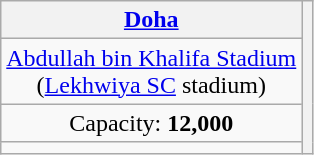<table class="wikitable" style="text-align:center">
<tr>
<th><a href='#'>Doha</a></th>
<th rowspan="4"></th>
</tr>
<tr>
<td><a href='#'>Abdullah bin Khalifa Stadium</a><br>(<a href='#'>Lekhwiya SC</a> stadium)</td>
</tr>
<tr>
<td>Capacity: <strong>12,000</strong></td>
</tr>
<tr>
<td></td>
</tr>
</table>
